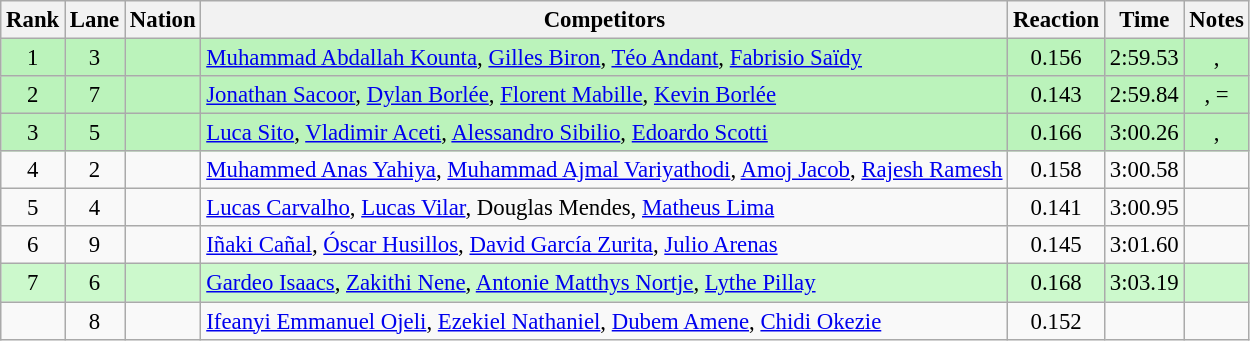<table class="wikitable sortable" style="text-align:center; font-size:95%">
<tr>
<th>Rank</th>
<th>Lane</th>
<th>Nation</th>
<th>Competitors</th>
<th>Reaction</th>
<th>Time</th>
<th>Notes</th>
</tr>
<tr bgcolor=bbf3bb>
<td>1</td>
<td>3</td>
<td align=left></td>
<td align=left><a href='#'>Muhammad Abdallah Kounta</a>, <a href='#'>Gilles Biron</a>, <a href='#'>Téo Andant</a>, <a href='#'>Fabrisio Saïdy</a></td>
<td>0.156</td>
<td>2:59.53</td>
<td>, </td>
</tr>
<tr bgcolor=bbf3bb>
<td>2</td>
<td>7</td>
<td align=left></td>
<td align=left><a href='#'>Jonathan Sacoor</a>, <a href='#'>Dylan Borlée</a>, <a href='#'>Florent Mabille</a>, <a href='#'>Kevin Borlée</a></td>
<td>0.143</td>
<td>2:59.84</td>
<td>, =</td>
</tr>
<tr bgcolor=bbf3bb>
<td>3</td>
<td>5</td>
<td align=left></td>
<td align=left><a href='#'>Luca Sito</a>, <a href='#'>Vladimir Aceti</a>, <a href='#'>Alessandro Sibilio</a>, <a href='#'>Edoardo Scotti</a></td>
<td>0.166</td>
<td>3:00.26</td>
<td>, </td>
</tr>
<tr>
<td>4</td>
<td>2</td>
<td align=left></td>
<td align=left><a href='#'>Muhammed Anas Yahiya</a>, <a href='#'>Muhammad Ajmal Variyathodi</a>, <a href='#'>Amoj Jacob</a>, <a href='#'>Rajesh Ramesh</a></td>
<td>0.158</td>
<td>3:00.58</td>
<td></td>
</tr>
<tr>
<td>5</td>
<td>4</td>
<td align=left></td>
<td align=left><a href='#'>Lucas Carvalho</a>, <a href='#'>Lucas Vilar</a>, Douglas Mendes, <a href='#'>Matheus Lima</a></td>
<td>0.141</td>
<td>3:00.95</td>
<td></td>
</tr>
<tr>
<td>6</td>
<td>9</td>
<td align=left></td>
<td align=left><a href='#'>Iñaki Cañal</a>, <a href='#'>Óscar Husillos</a>, <a href='#'>David García Zurita</a>, <a href='#'>Julio Arenas</a></td>
<td>0.145</td>
<td>3:01.60</td>
<td></td>
</tr>
<tr bgcolor=ccf9cc>
<td>7</td>
<td>6</td>
<td align=left></td>
<td align=left><a href='#'>Gardeo Isaacs</a>, <a href='#'>Zakithi Nene</a>, <a href='#'>Antonie Matthys Nortje</a>, <a href='#'>Lythe Pillay</a></td>
<td>0.168</td>
<td>3:03.19</td>
<td></td>
</tr>
<tr>
<td></td>
<td>8</td>
<td align=left></td>
<td align=left><a href='#'>Ifeanyi Emmanuel Ojeli</a>, <a href='#'>Ezekiel Nathaniel</a>, <a href='#'>Dubem Amene</a>, <a href='#'>Chidi Okezie</a></td>
<td>0.152</td>
<td></td>
<td></td>
</tr>
</table>
